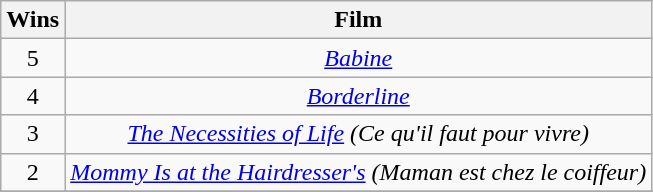<table class="wikitable" style="text-align:center;">
<tr>
<th scope="col" width="17">Wins</th>
<th scope="col" align="center">Film</th>
</tr>
<tr>
<td rowspan="1" style="text-align:center;">5</td>
<td><em><a href='#'>Babine</a></em></td>
</tr>
<tr>
<td rowspan="1" style="text-align:center;">4</td>
<td><em><a href='#'>Borderline</a></em></td>
</tr>
<tr>
<td rowspan="1" style="text-align:center;">3</td>
<td><em><a href='#'>The Necessities of Life</a> (Ce qu'il faut pour vivre)</em></td>
</tr>
<tr>
<td rowspan="1" style="text-align:center;">2</td>
<td><em><a href='#'>Mommy Is at the Hairdresser's</a> (Maman est chez le coiffeur)</em></td>
</tr>
<tr>
</tr>
</table>
